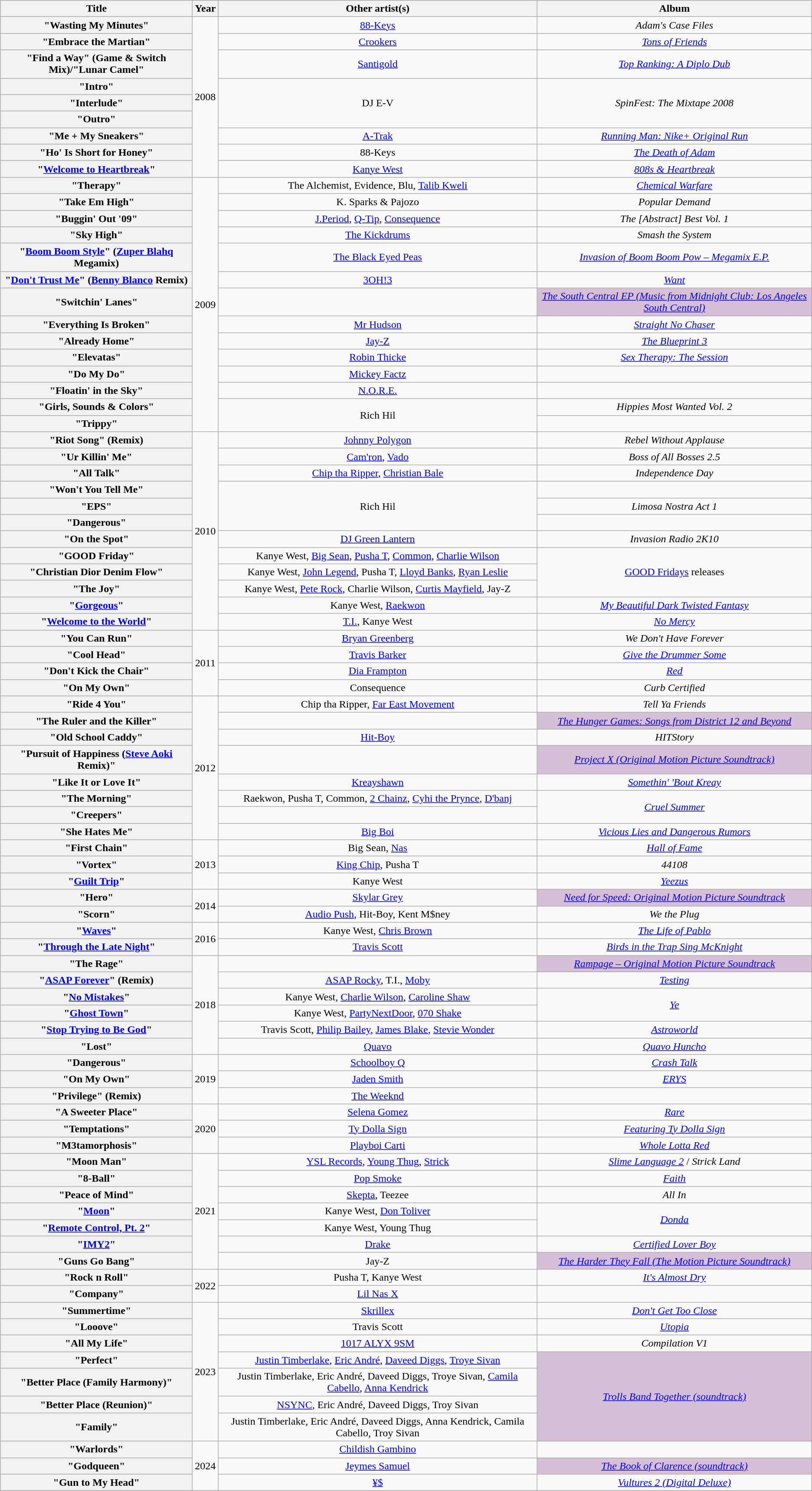<table class="wikitable plainrowheaders" style="text-align:center;">
<tr>
<th scope="col" style="width:18em;">Title</th>
<th scope="col">Year</th>
<th scope="col">Other artist(s)</th>
<th scope="col">Album</th>
</tr>
<tr>
<th scope="row">"Wasting My Minutes"</th>
<td rowspan="9">2008</td>
<td><a href='#'>88-Keys</a></td>
<td><em>Adam's Case Files</em></td>
</tr>
<tr>
<th scope="row">"Embrace the Martian"</th>
<td><a href='#'>Crookers</a></td>
<td><em><a href='#'>Tons of Friends</a></em></td>
</tr>
<tr>
<th scope="row">"Find a Way" (Game & Switch Mix)/"Lunar Camel"</th>
<td><a href='#'>Santigold</a></td>
<td><em><a href='#'>Top Ranking: A Diplo Dub</a></em></td>
</tr>
<tr>
<th scope="row">"Intro"</th>
<td rowspan="3">DJ E-V</td>
<td rowspan="3"><em>SpinFest: The Mixtape 2008</em></td>
</tr>
<tr>
<th scope="row">"Interlude"</th>
</tr>
<tr>
<th scope="row">"Outro"</th>
</tr>
<tr>
<th scope="row">"Me + My Sneakers"</th>
<td><a href='#'>A-Trak</a></td>
<td><em><a href='#'>Running Man: Nike+ Original Run</a></em></td>
</tr>
<tr>
<th scope="row">"Ho' Is Short for Honey"</th>
<td>88-Keys</td>
<td><em><a href='#'>The Death of Adam</a></em></td>
</tr>
<tr>
<th scope="row">"<a href='#'>Welcome to Heartbreak</a>"</th>
<td><a href='#'>Kanye West</a></td>
<td><em><a href='#'>808s & Heartbreak</a></em></td>
</tr>
<tr>
<th scope="row">"Therapy"</th>
<td rowspan="14">2009</td>
<td>The Alchemist, Evidence, Blu, <a href='#'>Talib Kweli</a></td>
<td><em><a href='#'>Chemical Warfare</a></em></td>
</tr>
<tr>
<th scope="row">"Take Em High"</th>
<td>K. Sparks & Pajozo</td>
<td><em>Popular Demand</em></td>
</tr>
<tr>
<th scope="row">"Buggin' Out '09"</th>
<td><a href='#'>J.Period</a>, <a href='#'>Q-Tip</a>, <a href='#'>Consequence</a></td>
<td><em>The [Abstract] Best Vol. 1</em></td>
</tr>
<tr>
<th scope="row">"Sky High"</th>
<td><a href='#'>The Kickdrums</a></td>
<td><em>Smash the System</em></td>
</tr>
<tr>
<th scope="row">"<a href='#'>Boom Boom Style</a>" (<a href='#'>Zuper Blahq</a> Megamix)</th>
<td><a href='#'>The Black Eyed Peas</a></td>
<td><em><a href='#'>Invasion of Boom Boom Pow – Megamix E.P.</a></em></td>
</tr>
<tr>
<th scope="row">"<a href='#'>Don't Trust Me</a>" (<a href='#'>Benny Blanco</a> Remix)</th>
<td><a href='#'>3OH!3</a></td>
<td><em><a href='#'>Want</a></em></td>
</tr>
<tr>
<th scope="row">"Switchin' Lanes"</th>
<td></td>
<td style="background-color:#D8BFD8"><em><a href='#'>The South Central EP (Music from Midnight Club: Los Angeles South Central)</a></em></td>
</tr>
<tr>
<th scope="row">"Everything Is Broken"</th>
<td><a href='#'>Mr Hudson</a></td>
<td><em><a href='#'>Straight No Chaser</a></em></td>
</tr>
<tr>
<th scope="row">"Already Home"</th>
<td><a href='#'>Jay-Z</a></td>
<td><em><a href='#'>The Blueprint 3</a></em></td>
</tr>
<tr>
<th scope="row">"Elevatas"</th>
<td><a href='#'>Robin Thicke</a></td>
<td><em><a href='#'>Sex Therapy: The Session</a></em></td>
</tr>
<tr>
<th scope="row">"Do My Do"</th>
<td><a href='#'>Mickey Factz</a></td>
<td></td>
</tr>
<tr>
<th scope="row">"Floatin' in the Sky"</th>
<td><a href='#'>N.O.R.E.</a></td>
<td></td>
</tr>
<tr>
<th scope="row">"Girls, Sounds & Colors"</th>
<td rowspan="2">Rich Hil</td>
<td><em>Hippies Most Wanted Vol. 2</em></td>
</tr>
<tr>
<th scope="row">"Trippy"</th>
<td></td>
</tr>
<tr>
<th scope="row">"Riot Song" (Remix)</th>
<td rowspan="12">2010</td>
<td><a href='#'>Johnny Polygon</a></td>
<td><em>Rebel Without Applause</em></td>
</tr>
<tr>
<th scope="row">"Ur Killin' Me"</th>
<td><a href='#'>Cam'ron</a>, <a href='#'>Vado</a></td>
<td><em>Boss of All Bosses 2.5</em></td>
</tr>
<tr>
<th scope="row">"All Talk"</th>
<td><a href='#'>Chip tha Ripper</a>, <a href='#'>Christian Bale</a></td>
<td><em>Independence Day</em></td>
</tr>
<tr>
<th scope="row">"Won't You Tell Me"</th>
<td rowspan="3">Rich Hil</td>
<td></td>
</tr>
<tr>
<th scope="row">"EPS"</th>
<td><em>Limosa Nostra Act 1</em></td>
</tr>
<tr>
<th scope="row">"Dangerous"</th>
<td></td>
</tr>
<tr>
<th scope="row">"On the Spot"</th>
<td><a href='#'>DJ Green Lantern</a></td>
<td><em>Invasion Radio 2K10</em></td>
</tr>
<tr>
<th scope="row">"GOOD Friday"</th>
<td>Kanye West, <a href='#'>Big Sean</a>, <a href='#'>Pusha T</a>, <a href='#'>Common</a>, <a href='#'>Charlie Wilson</a></td>
<td rowspan="3"><a href='#'>GOOD Fridays</a> releases</td>
</tr>
<tr>
<th scope="row">"Christian Dior Denim Flow"</th>
<td>Kanye West, <a href='#'>John Legend</a>, Pusha T, <a href='#'>Lloyd Banks</a>, <a href='#'>Ryan Leslie</a></td>
</tr>
<tr>
<th scope="row">"The Joy"</th>
<td>Kanye West, <a href='#'>Pete Rock</a>, Charlie Wilson, <a href='#'>Curtis Mayfield</a>, Jay-Z</td>
</tr>
<tr>
<th scope="row">"<a href='#'>Gorgeous</a>"</th>
<td>Kanye West, <a href='#'>Raekwon</a></td>
<td><em><a href='#'>My Beautiful Dark Twisted Fantasy</a></em></td>
</tr>
<tr>
<th scope="row">"<a href='#'>Welcome to the World</a>"</th>
<td><a href='#'>T.I.</a>, Kanye West</td>
<td><em><a href='#'>No Mercy</a></em></td>
</tr>
<tr>
<th scope="row">"You Can Run"</th>
<td rowspan="4">2011</td>
<td><a href='#'>Bryan Greenberg</a></td>
<td><em>We Don't Have Forever</em></td>
</tr>
<tr>
<th scope="row">"Cool Head"</th>
<td><a href='#'>Travis Barker</a></td>
<td><em><a href='#'>Give the Drummer Some</a></em></td>
</tr>
<tr>
<th scope="row">"Don't Kick the Chair"</th>
<td><a href='#'>Dia Frampton</a></td>
<td><em><a href='#'>Red</a></em></td>
</tr>
<tr>
<th scope="row">"On My Own"</th>
<td>Consequence</td>
<td><em>Curb Certified</em></td>
</tr>
<tr>
<th scope="row">"Ride 4 You"</th>
<td rowspan="8">2012</td>
<td>Chip tha Ripper, <a href='#'>Far East Movement</a></td>
<td><em>Tell Ya Friends</em></td>
</tr>
<tr>
<th scope="row">"The Ruler and the Killer"</th>
<td></td>
<td style="background-color:#D8BFD8"><em><a href='#'>The Hunger Games: Songs from District 12 and Beyond</a></em></td>
</tr>
<tr>
<th scope="row">"Old School Caddy"</th>
<td><a href='#'>Hit-Boy</a></td>
<td><em>HITStory</em></td>
</tr>
<tr>
<th scope="row">"Pursuit of Happiness (<a href='#'>Steve Aoki</a> Remix)"</th>
<td></td>
<td style="background-color:#D8BFD8"><em><a href='#'>Project X (Original Motion Picture Soundtrack)</a></em></td>
</tr>
<tr>
<th scope="row">"Like It or Love It"</th>
<td><a href='#'>Kreayshawn</a></td>
<td><em><a href='#'>Somethin' 'Bout Kreay</a></em></td>
</tr>
<tr>
<th scope="row">"The Morning"</th>
<td>Raekwon, Pusha T, Common, <a href='#'>2 Chainz</a>, <a href='#'>Cyhi the Prynce</a>, <a href='#'>D'banj</a></td>
<td rowspan="2"><em><a href='#'>Cruel Summer</a></em></td>
</tr>
<tr>
<th scope="row">"Creepers"</th>
<td></td>
</tr>
<tr>
<th scope="row">"She Hates Me"</th>
<td><a href='#'>Big Boi</a></td>
<td><em><a href='#'>Vicious Lies and Dangerous Rumors</a></em></td>
</tr>
<tr>
<th scope="row">"First Chain"</th>
<td rowspan="3">2013</td>
<td>Big Sean, <a href='#'>Nas</a></td>
<td><em><a href='#'>Hall of Fame</a></em></td>
</tr>
<tr>
<th scope="row">"Vortex"</th>
<td><a href='#'>King Chip</a>, Pusha T</td>
<td><em>44108</em></td>
</tr>
<tr>
<th scope="row">"<a href='#'>Guilt Trip</a>"</th>
<td>Kanye West</td>
<td><em><a href='#'>Yeezus</a></em></td>
</tr>
<tr>
<th scope="row">"Hero"</th>
<td rowspan="2">2014</td>
<td><a href='#'>Skylar Grey</a></td>
<td style="background-color:#D8BFD8"><em><a href='#'>Need for Speed: Original Motion Picture Soundtrack</a></em></td>
</tr>
<tr>
<th scope="row">"Scorn"</th>
<td><a href='#'>Audio Push</a>, Hit-Boy, Kent M$ney</td>
<td><em>We the Plug</em></td>
</tr>
<tr>
<th scope="row">"<a href='#'>Waves</a>"</th>
<td rowspan="2">2016</td>
<td>Kanye West, <a href='#'>Chris Brown</a></td>
<td><em><a href='#'>The Life of Pablo</a></em></td>
</tr>
<tr>
<th scope="row">"<a href='#'>Through the Late Night</a>"</th>
<td><a href='#'>Travis Scott</a></td>
<td><em><a href='#'>Birds in the Trap Sing McKnight</a></em></td>
</tr>
<tr>
<th scope="row">"The Rage"</th>
<td rowspan="6">2018</td>
<td></td>
<td style="background-color:#D8BFD8"><em><a href='#'>Rampage – Original Motion Picture Soundtrack</a></em></td>
</tr>
<tr>
<th scope="row">"<a href='#'>ASAP Forever</a>" (Remix)</th>
<td><a href='#'>ASAP Rocky</a>, T.I., <a href='#'>Moby</a></td>
<td><em><a href='#'>Testing</a></em></td>
</tr>
<tr>
<th scope="row">"<a href='#'>No Mistakes</a>"</th>
<td>Kanye West, <a href='#'>Charlie Wilson</a>, <a href='#'>Caroline Shaw</a></td>
<td rowspan="2"><em><a href='#'>Ye</a></em></td>
</tr>
<tr>
<th scope="row">"<a href='#'>Ghost Town</a>"</th>
<td>Kanye West, <a href='#'>PartyNextDoor</a>, <a href='#'>070 Shake</a></td>
</tr>
<tr>
<th scope="row">"<a href='#'>Stop Trying to Be God</a>"</th>
<td>Travis Scott, <a href='#'>Philip Bailey</a>, <a href='#'>James Blake</a>, <a href='#'>Stevie Wonder</a></td>
<td><em><a href='#'>Astroworld</a></em></td>
</tr>
<tr>
<th scope="row">"Lost"</th>
<td><a href='#'>Quavo</a></td>
<td><em><a href='#'>Quavo Huncho</a></em></td>
</tr>
<tr>
<th scope="row">"Dangerous"</th>
<td rowspan="3">2019</td>
<td><a href='#'>Schoolboy Q</a></td>
<td><em><a href='#'>Crash Talk</a></em></td>
</tr>
<tr>
<th scope="row">"On My Own"</th>
<td><a href='#'>Jaden Smith</a></td>
<td><em><a href='#'>ERYS</a></em></td>
</tr>
<tr>
<th scope="row">"Privilege" (Remix)</th>
<td><a href='#'>The Weeknd</a></td>
<td></td>
</tr>
<tr>
<th scope="row">"A Sweeter Place"</th>
<td rowspan="3">2020</td>
<td><a href='#'>Selena Gomez</a></td>
<td><em><a href='#'>Rare</a></em></td>
</tr>
<tr>
<th scope="row">"Temptations"</th>
<td><a href='#'>Ty Dolla Sign</a></td>
<td><em><a href='#'>Featuring Ty Dolla Sign</a></em></td>
</tr>
<tr>
<th scope="row">"M3tamorphosis"</th>
<td><a href='#'>Playboi Carti</a></td>
<td><em><a href='#'>Whole Lotta Red</a></em></td>
</tr>
<tr>
<th scope="row">"Moon Man"</th>
<td rowspan="7">2021</td>
<td><a href='#'>YSL Records</a>, <a href='#'>Young Thug</a>, <a href='#'>Strick</a></td>
<td><em><a href='#'>Slime Language 2</a></em> / <em>Strick Land</em></td>
</tr>
<tr>
<th scope="row">"8-Ball"</th>
<td><a href='#'>Pop Smoke</a></td>
<td><em><a href='#'>Faith</a></em></td>
</tr>
<tr>
<th scope="row">"Peace of Mind"</th>
<td><a href='#'>Skepta</a>, Teezee</td>
<td><em>All In</em></td>
</tr>
<tr>
<th scope="row">"<a href='#'>Moon</a>"</th>
<td>Kanye West, <a href='#'>Don Toliver</a></td>
<td rowspan="2"><em><a href='#'>Donda</a></em></td>
</tr>
<tr>
<th scope="row">"<a href='#'>Remote Control, Pt. 2</a>"</th>
<td>Kanye West, Young Thug</td>
</tr>
<tr>
<th scope="row">"<a href='#'>IMY2</a>"</th>
<td><a href='#'>Drake</a></td>
<td><em><a href='#'>Certified Lover Boy</a></em></td>
</tr>
<tr>
<th scope="row">"Guns Go Bang"</th>
<td>Jay-Z</td>
<td style="background-color:#D8BFD8"><em><a href='#'>The Harder They Fall (The Motion Picture Soundtrack)</a></em></td>
</tr>
<tr>
<th scope="row">"Rock n Roll"</th>
<td rowspan="2">2022</td>
<td>Pusha T, Kanye West</td>
<td><em><a href='#'>It's Almost Dry</a></em></td>
</tr>
<tr>
<th scope=row>"Company"</th>
<td><a href='#'>Lil Nas X</a></td>
<td></td>
</tr>
<tr>
<th scope="row">"Summertime"</th>
<td rowspan="7">2023</td>
<td><a href='#'>Skrillex</a></td>
<td><em><a href='#'>Don't Get Too Close</a></em></td>
</tr>
<tr>
<th scope="row">"Looove"</th>
<td>Travis Scott</td>
<td><em><a href='#'>Utopia</a></em></td>
</tr>
<tr>
<th scope="row">"All My Life"</th>
<td><a href='#'>1017 ALYX 9SM</a></td>
<td><em>Compilation V1</em></td>
</tr>
<tr>
<th scope="row">"Perfect"</th>
<td><a href='#'>Justin Timberlake</a>, <a href='#'>Eric André</a>, <a href='#'>Daveed Diggs</a>, <a href='#'>Troye Sivan</a></td>
<td rowspan="4" style="background-color:#D8BFD8"><em><a href='#'>Trolls Band Together (soundtrack)</a></em></td>
</tr>
<tr>
<th scope="row">"Better Place (Family Harmony)"</th>
<td>Justin Timberlake, Eric André, Daveed Diggs, Troye Sivan, <a href='#'>Camila Cabello</a>, <a href='#'>Anna Kendrick</a></td>
</tr>
<tr>
<th scope="row">"Better Place (Reunion)"</th>
<td><a href='#'>NSYNC</a>, Eric André, Daveed Diggs, Troy Sivan</td>
</tr>
<tr>
<th scope="row">"Family"</th>
<td>Justin Timberlake, Eric André, Daveed Diggs, Anna Kendrick, Camila Cabello, Troy Sivan</td>
</tr>
<tr>
<th scope="row">"Warlords"</th>
<td rowspan="3">2024</td>
<td><a href='#'>Childish Gambino</a></td>
<td></td>
</tr>
<tr>
<th scope="row">"Godqueen"</th>
<td><a href='#'>Jeymes Samuel</a></td>
<td style="background-color:#D8BFD8"><em><a href='#'>The Book of Clarence (soundtrack)</a></em></td>
</tr>
<tr>
<th scope="row">"Gun to My Head"</th>
<td><a href='#'>¥$</a></td>
<td><em><a href='#'>Vultures 2 (Digital Deluxe)</a></em></td>
</tr>
</table>
